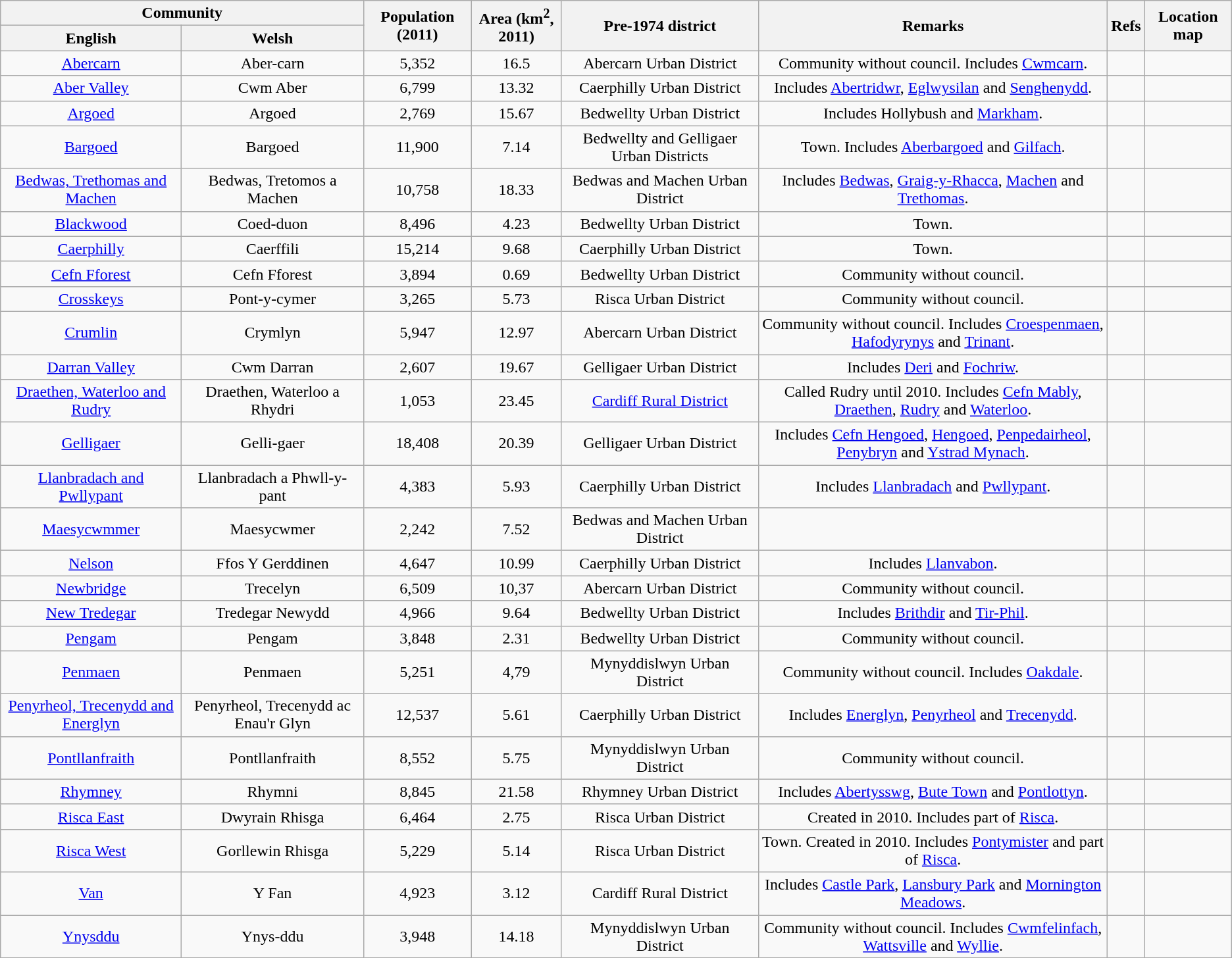<table class="wikitable sortable" style="text-align:center;">
<tr>
<th scope=col colspan=2>Community</th>
<th scope=col rowspan=2>Population (2011)</th>
<th scope=col rowspan=2>Area (km<sup>2</sup>, 2011)</th>
<th scope=col rowspan=2>Pre-1974 district</th>
<th scope=col rowspan=2 class=unsortable>Remarks</th>
<th scope=col rowspan=2 class=unsortable>Refs</th>
<th scope=col rowspan=2 class=unsortable>Location map</th>
</tr>
<tr>
<th scope=col>English</th>
<th scope=col>Welsh</th>
</tr>
<tr>
<td><a href='#'>Abercarn</a></td>
<td>Aber-carn</td>
<td>5,352</td>
<td>16.5</td>
<td>Abercarn Urban District</td>
<td>Community without council. Includes <a href='#'>Cwmcarn</a>.</td>
<td></td>
<td></td>
</tr>
<tr>
<td><a href='#'>Aber Valley</a></td>
<td>Cwm Aber</td>
<td>6,799</td>
<td>13.32</td>
<td>Caerphilly Urban District</td>
<td>Includes <a href='#'>Abertridwr</a>, <a href='#'>Eglwysilan</a> and <a href='#'>Senghenydd</a>.</td>
<td></td>
<td></td>
</tr>
<tr>
<td><a href='#'>Argoed</a></td>
<td>Argoed</td>
<td>2,769</td>
<td>15.67</td>
<td>Bedwellty Urban District</td>
<td>Includes Hollybush and <a href='#'>Markham</a>.</td>
<td></td>
<td></td>
</tr>
<tr>
<td><a href='#'>Bargoed</a></td>
<td>Bargoed</td>
<td>11,900</td>
<td>7.14</td>
<td>Bedwellty and Gelligaer Urban Districts</td>
<td>Town. Includes <a href='#'>Aberbargoed</a> and <a href='#'>Gilfach</a>.</td>
<td></td>
<td></td>
</tr>
<tr>
<td><a href='#'>Bedwas, Trethomas and Machen</a></td>
<td>Bedwas, Tretomos a Machen</td>
<td>10,758</td>
<td>18.33</td>
<td>Bedwas and Machen Urban District</td>
<td>Includes <a href='#'>Bedwas</a>, <a href='#'>Graig-y-Rhacca</a>, <a href='#'>Machen</a> and <a href='#'>Trethomas</a>.</td>
<td></td>
<td></td>
</tr>
<tr>
<td><a href='#'>Blackwood</a></td>
<td>Coed-duon</td>
<td>8,496</td>
<td>4.23</td>
<td>Bedwellty Urban District</td>
<td>Town.</td>
<td></td>
<td></td>
</tr>
<tr>
<td><a href='#'>Caerphilly</a></td>
<td>Caerffili</td>
<td>15,214</td>
<td>9.68</td>
<td>Caerphilly Urban District</td>
<td>Town.</td>
<td></td>
<td></td>
</tr>
<tr>
<td><a href='#'>Cefn Fforest</a></td>
<td>Cefn Fforest</td>
<td>3,894</td>
<td>0.69</td>
<td>Bedwellty Urban District</td>
<td>Community without council.</td>
<td></td>
<td></td>
</tr>
<tr>
<td><a href='#'>Crosskeys</a></td>
<td>Pont-y-cymer</td>
<td>3,265</td>
<td>5.73</td>
<td>Risca Urban District</td>
<td>Community without council.</td>
<td></td>
<td></td>
</tr>
<tr>
<td><a href='#'>Crumlin</a></td>
<td>Crymlyn</td>
<td>5,947</td>
<td>12.97</td>
<td>Abercarn Urban District</td>
<td>Community without council. Includes <a href='#'>Croespenmaen</a>, <a href='#'>Hafodyrynys</a> and <a href='#'>Trinant</a>.</td>
<td></td>
<td></td>
</tr>
<tr>
<td><a href='#'>Darran Valley</a></td>
<td>Cwm Darran</td>
<td>2,607</td>
<td>19.67</td>
<td>Gelligaer Urban District</td>
<td>Includes <a href='#'>Deri</a> and <a href='#'>Fochriw</a>.</td>
<td></td>
<td></td>
</tr>
<tr>
<td><a href='#'>Draethen, Waterloo and Rudry</a></td>
<td>Draethen, Waterloo a Rhydri</td>
<td>1,053</td>
<td>23.45</td>
<td><a href='#'>Cardiff Rural District</a></td>
<td>Called Rudry until 2010. Includes <a href='#'>Cefn Mably</a>, <a href='#'>Draethen</a>, <a href='#'>Rudry</a> and <a href='#'>Waterloo</a>.</td>
<td></td>
<td></td>
</tr>
<tr>
<td><a href='#'>Gelligaer</a></td>
<td>Gelli-gaer</td>
<td>18,408</td>
<td>20.39</td>
<td>Gelligaer Urban District</td>
<td>Includes <a href='#'>Cefn Hengoed</a>, <a href='#'>Hengoed</a>, <a href='#'>Penpedairheol</a>, <a href='#'>Penybryn</a> and <a href='#'>Ystrad Mynach</a>.</td>
<td></td>
<td></td>
</tr>
<tr>
<td><a href='#'>Llanbradach and Pwllypant</a></td>
<td>Llanbradach a Phwll-y-pant</td>
<td>4,383</td>
<td>5.93</td>
<td>Caerphilly Urban District</td>
<td>Includes <a href='#'>Llanbradach</a> and <a href='#'>Pwllypant</a>.</td>
<td></td>
<td></td>
</tr>
<tr>
<td><a href='#'>Maesycwmmer</a></td>
<td>Maesycwmer</td>
<td>2,242</td>
<td>7.52</td>
<td>Bedwas and Machen Urban District</td>
<td></td>
<td></td>
<td></td>
</tr>
<tr>
<td><a href='#'>Nelson</a></td>
<td>Ffos Y Gerddinen</td>
<td>4,647</td>
<td>10.99</td>
<td>Caerphilly Urban District</td>
<td>Includes <a href='#'>Llanvabon</a>.</td>
<td></td>
<td></td>
</tr>
<tr>
<td><a href='#'>Newbridge</a></td>
<td>Trecelyn</td>
<td>6,509</td>
<td>10,37</td>
<td>Abercarn Urban District</td>
<td>Community without council.</td>
<td></td>
<td></td>
</tr>
<tr>
<td><a href='#'>New Tredegar</a></td>
<td>Tredegar Newydd</td>
<td>4,966</td>
<td>9.64</td>
<td>Bedwellty Urban District</td>
<td>Includes <a href='#'>Brithdir</a> and <a href='#'>Tir-Phil</a>.</td>
<td></td>
<td></td>
</tr>
<tr>
<td><a href='#'>Pengam</a></td>
<td>Pengam</td>
<td>3,848</td>
<td>2.31</td>
<td>Bedwellty Urban District</td>
<td>Community without council.</td>
<td></td>
<td></td>
</tr>
<tr>
<td><a href='#'>Penmaen</a></td>
<td>Penmaen</td>
<td>5,251</td>
<td>4,79</td>
<td>Mynyddislwyn Urban District</td>
<td>Community without council. Includes <a href='#'>Oakdale</a>.</td>
<td></td>
<td></td>
</tr>
<tr>
<td><a href='#'>Penyrheol, Trecenydd and Energlyn</a></td>
<td>Penyrheol, Trecenydd ac Enau'r Glyn</td>
<td>12,537</td>
<td>5.61</td>
<td>Caerphilly Urban District</td>
<td>Includes <a href='#'>Energlyn</a>, <a href='#'>Penyrheol</a> and <a href='#'>Trecenydd</a>.</td>
<td></td>
<td></td>
</tr>
<tr>
<td><a href='#'>Pontllanfraith</a></td>
<td>Pontllanfraith</td>
<td>8,552</td>
<td>5.75</td>
<td>Mynyddislwyn Urban District</td>
<td>Community without council.</td>
<td></td>
<td></td>
</tr>
<tr>
<td><a href='#'>Rhymney</a></td>
<td>Rhymni</td>
<td>8,845</td>
<td>21.58</td>
<td>Rhymney Urban District</td>
<td>Includes <a href='#'>Abertysswg</a>, <a href='#'>Bute Town</a> and <a href='#'>Pontlottyn</a>.</td>
<td></td>
<td></td>
</tr>
<tr>
<td><a href='#'>Risca East</a></td>
<td>Dwyrain Rhisga</td>
<td>6,464</td>
<td>2.75</td>
<td>Risca Urban District</td>
<td>Created in 2010. Includes part of <a href='#'>Risca</a>.</td>
<td></td>
<td></td>
</tr>
<tr>
<td><a href='#'>Risca West</a></td>
<td>Gorllewin Rhisga</td>
<td>5,229</td>
<td>5.14</td>
<td>Risca Urban District</td>
<td>Town. Created in 2010. Includes <a href='#'>Pontymister</a> and part of <a href='#'>Risca</a>.</td>
<td></td>
<td></td>
</tr>
<tr>
<td><a href='#'>Van</a></td>
<td>Y Fan</td>
<td>4,923</td>
<td>3.12</td>
<td>Cardiff Rural District</td>
<td>Includes <a href='#'>Castle Park</a>, <a href='#'>Lansbury Park</a> and <a href='#'>Mornington Meadows</a>.</td>
<td></td>
<td></td>
</tr>
<tr>
<td><a href='#'>Ynysddu</a></td>
<td>Ynys-ddu</td>
<td>3,948</td>
<td>14.18</td>
<td>Mynyddislwyn Urban District</td>
<td>Community without council. Includes <a href='#'>Cwmfelinfach</a>, <a href='#'>Wattsville</a> and <a href='#'>Wyllie</a>.</td>
<td></td>
<td></td>
</tr>
</table>
